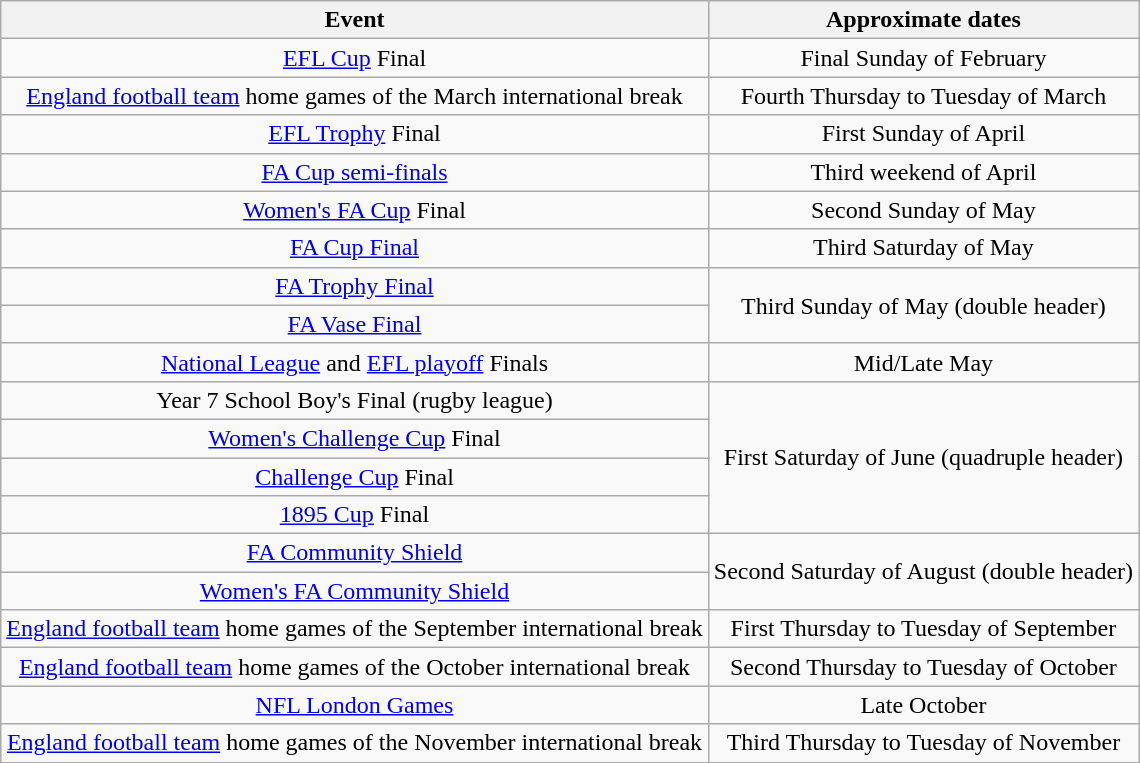<table class="wikitable" style="text-align: center">
<tr>
<th>Event</th>
<th>Approximate dates</th>
</tr>
<tr>
<td><a href='#'>EFL Cup</a> Final</td>
<td>Final Sunday of February</td>
</tr>
<tr>
<td><a href='#'>England football team</a> home games of the March international break</td>
<td>Fourth Thursday to Tuesday of March</td>
</tr>
<tr>
<td><a href='#'>EFL Trophy</a> Final</td>
<td>First Sunday of April</td>
</tr>
<tr>
<td><a href='#'>FA Cup semi-finals</a></td>
<td>Third weekend of April</td>
</tr>
<tr>
<td><a href='#'>Women's FA Cup</a> Final</td>
<td>Second Sunday of May</td>
</tr>
<tr>
<td><a href='#'>FA Cup Final</a></td>
<td>Third Saturday of May</td>
</tr>
<tr>
<td><a href='#'>FA Trophy Final</a></td>
<td rowspan=2>Third Sunday of May (double header)</td>
</tr>
<tr>
<td><a href='#'>FA Vase Final</a></td>
</tr>
<tr>
<td><a href='#'>National League</a> and <a href='#'>EFL playoff</a> Finals</td>
<td>Mid/Late May</td>
</tr>
<tr>
<td>Year 7 School Boy's Final (rugby league)</td>
<td rowspan=4>First Saturday of June (quadruple header)</td>
</tr>
<tr>
<td><a href='#'>Women's Challenge Cup</a> Final</td>
</tr>
<tr>
<td><a href='#'>Challenge Cup</a> Final</td>
</tr>
<tr>
<td><a href='#'>1895 Cup</a> Final</td>
</tr>
<tr>
<td><a href='#'>FA Community Shield</a></td>
<td rowspan=2>Second Saturday of August (double header)</td>
</tr>
<tr>
<td><a href='#'>Women's FA Community Shield</a></td>
</tr>
<tr>
<td><a href='#'>England football team</a> home games of the September international break</td>
<td>First Thursday to Tuesday of September</td>
</tr>
<tr>
<td><a href='#'>England football team</a> home games of the October international break</td>
<td>Second Thursday to Tuesday of October</td>
</tr>
<tr>
<td><a href='#'>NFL London Games</a></td>
<td>Late October</td>
</tr>
<tr>
<td><a href='#'>England football team</a> home games of the November international break</td>
<td>Third Thursday to Tuesday of November</td>
</tr>
</table>
